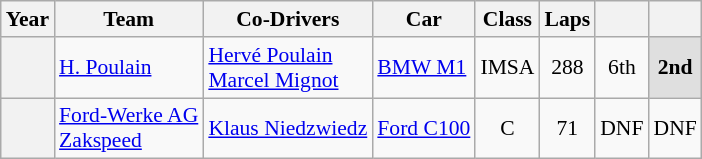<table class="wikitable" style="text-align:center; font-size:90%">
<tr>
<th>Year</th>
<th>Team</th>
<th>Co-Drivers</th>
<th>Car</th>
<th>Class</th>
<th>Laps</th>
<th></th>
<th></th>
</tr>
<tr>
<th></th>
<td align="left" nowrap> <a href='#'>H. Poulain</a></td>
<td align="left" nowrap> <a href='#'>Hervé Poulain</a><br> <a href='#'>Marcel Mignot</a></td>
<td align="left" nowrap><a href='#'>BMW M1</a></td>
<td>IMSA</td>
<td>288</td>
<td>6th</td>
<td style="background:#DFDFDF;"><strong>2nd</strong></td>
</tr>
<tr>
<th></th>
<td align="left" nowrap> <a href='#'>Ford-Werke AG</a><br> <a href='#'>Zakspeed</a></td>
<td align="left" nowrap> <a href='#'>Klaus Niedzwiedz</a></td>
<td align="left" nowrap><a href='#'>Ford C100</a></td>
<td>C</td>
<td>71</td>
<td>DNF</td>
<td>DNF</td>
</tr>
</table>
